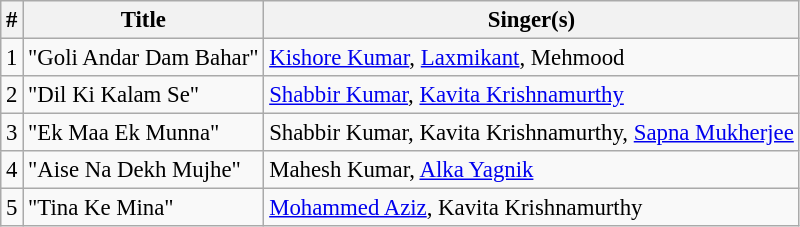<table class="wikitable" style="font-size:95%;">
<tr>
<th>#</th>
<th>Title</th>
<th>Singer(s)</th>
</tr>
<tr>
<td>1</td>
<td>"Goli Andar Dam Bahar"</td>
<td><a href='#'>Kishore Kumar</a>, <a href='#'>Laxmikant</a>, Mehmood</td>
</tr>
<tr>
<td>2</td>
<td>"Dil Ki Kalam Se"</td>
<td><a href='#'>Shabbir Kumar</a>, <a href='#'>Kavita Krishnamurthy</a></td>
</tr>
<tr>
<td>3</td>
<td>"Ek Maa Ek Munna"</td>
<td>Shabbir Kumar, Kavita Krishnamurthy, <a href='#'>Sapna Mukherjee</a></td>
</tr>
<tr>
<td>4</td>
<td>"Aise Na Dekh Mujhe"</td>
<td>Mahesh Kumar, <a href='#'>Alka Yagnik</a></td>
</tr>
<tr>
<td>5</td>
<td>"Tina Ke Mina"</td>
<td><a href='#'>Mohammed Aziz</a>, Kavita Krishnamurthy</td>
</tr>
</table>
